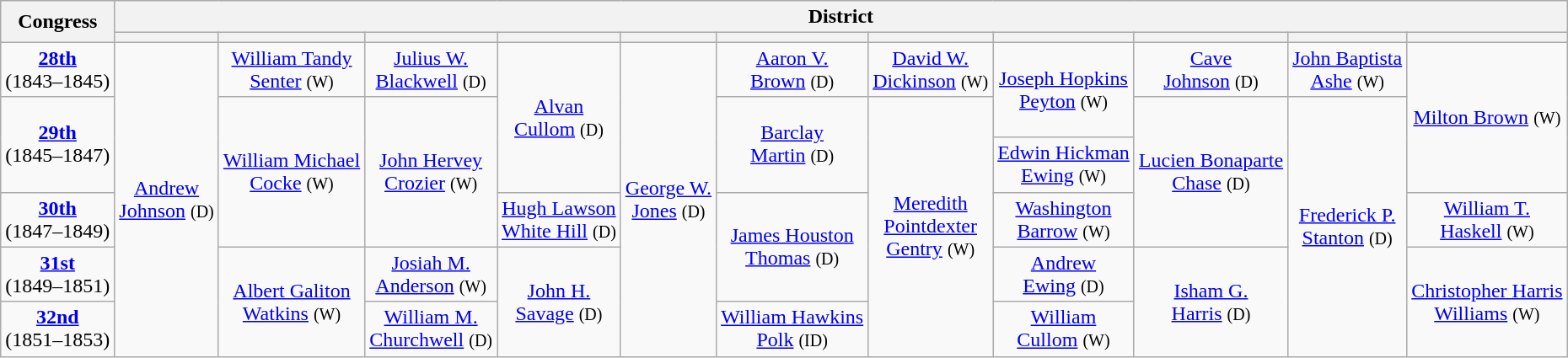<table class=wikitable style="text-align:center">
<tr>
<th rowspan=2>Con­gress</th>
<th colspan=11>District</th>
</tr>
<tr>
<th></th>
<th></th>
<th></th>
<th></th>
<th></th>
<th></th>
<th></th>
<th></th>
<th></th>
<th></th>
<th></th>
</tr>
<tr style="height:2em">
<td><strong><a href='#'>28th</a></strong><br>(1843–1845)</td>
<td rowspan=6 ><a href='#'>Andrew<br>Johnson</a> <small>(D)</small></td>
<td><a href='#'>William Tandy<br>Senter</a> <small>(W)</small></td>
<td><a href='#'>Julius W.<br>Blackwell</a> <small>(D)</small></td>
<td rowspan=3 ><a href='#'>Alvan<br>Cullom</a> <small>(D)</small></td>
<td rowspan=6 ><a href='#'>George W.<br>Jones</a> <small>(D)</small></td>
<td><a href='#'>Aaron V.<br>Brown</a> <small>(D)</small></td>
<td><a href='#'>David W.<br>Dickinson</a> <small>(W)</small></td>
<td rowspan=2 ><a href='#'>Joseph Hopkins<br>Peyton</a> <small>(W)</small></td>
<td><a href='#'>Cave<br>Johnson</a> <small>(D)</small></td>
<td><a href='#'>John Baptista<br>Ashe</a> <small>(W)</small></td>
<td rowspan=3 ><a href='#'>Milton Brown</a> <small>(W)</small></td>
</tr>
<tr style="height:2em">
<td rowspan=2><strong><a href='#'>29th</a></strong><br>(1845–1847)</td>
<td rowspan=3 ><a href='#'>William Michael<br>Cocke</a> <small>(W)</small></td>
<td rowspan=3 ><a href='#'>John Hervey<br>Crozier</a> <small>(W)</small></td>
<td rowspan=2 ><a href='#'>Barclay<br>Martin</a> <small>(D)</small></td>
<td rowspan=5 ><a href='#'>Meredith<br>Pointdexter<br>Gentry</a> <small>(W)</small></td>
<td rowspan=3 ><a href='#'>Lucien Bonaparte<br>Chase</a> <small>(D)</small></td>
<td rowspan=5 ><a href='#'>Frederick P.<br>Stanton</a> <small>(D)</small></td>
</tr>
<tr style="height:2em">
<td><a href='#'>Edwin Hickman<br>Ewing</a> <small>(W)</small></td>
</tr>
<tr style="height:2em">
<td><strong><a href='#'>30th</a></strong><br>(1847–1849)</td>
<td><a href='#'>Hugh Lawson<br>White Hill</a> <small>(D)</small></td>
<td rowspan=2 ><a href='#'>James Houston<br>Thomas</a> <small>(D)</small></td>
<td><a href='#'>Washington<br>Barrow</a> <small>(W)</small></td>
<td><a href='#'>William T.<br>Haskell</a> <small>(W)</small></td>
</tr>
<tr style="height:2em">
<td><strong><a href='#'>31st</a></strong><br>(1849–1851)</td>
<td rowspan=2 ><a href='#'>Albert Galiton<br>Watkins</a> <small>(W)</small></td>
<td><a href='#'>Josiah M.<br>Anderson</a> <small>(W)</small></td>
<td rowspan=2 ><a href='#'>John H.<br>Savage</a> <small>(D)</small></td>
<td><a href='#'>Andrew<br>Ewing</a> <small>(D)</small></td>
<td rowspan=2 ><a href='#'>Isham G.<br>Harris</a> <small>(D)</small></td>
<td rowspan=2 ><a href='#'>Christopher Harris<br>Williams</a> <small>(W)</small></td>
</tr>
<tr style="height:2em">
<td><strong><a href='#'>32nd</a></strong><br>(1851–1853)</td>
<td><a href='#'>William M.<br>Churchwell</a> <small>(D)</small></td>
<td><a href='#'>William Hawkins<br>Polk</a> <small>(ID)</small></td>
<td><a href='#'>William<br>Cullom</a> <small>(W)</small></td>
</tr>
</table>
